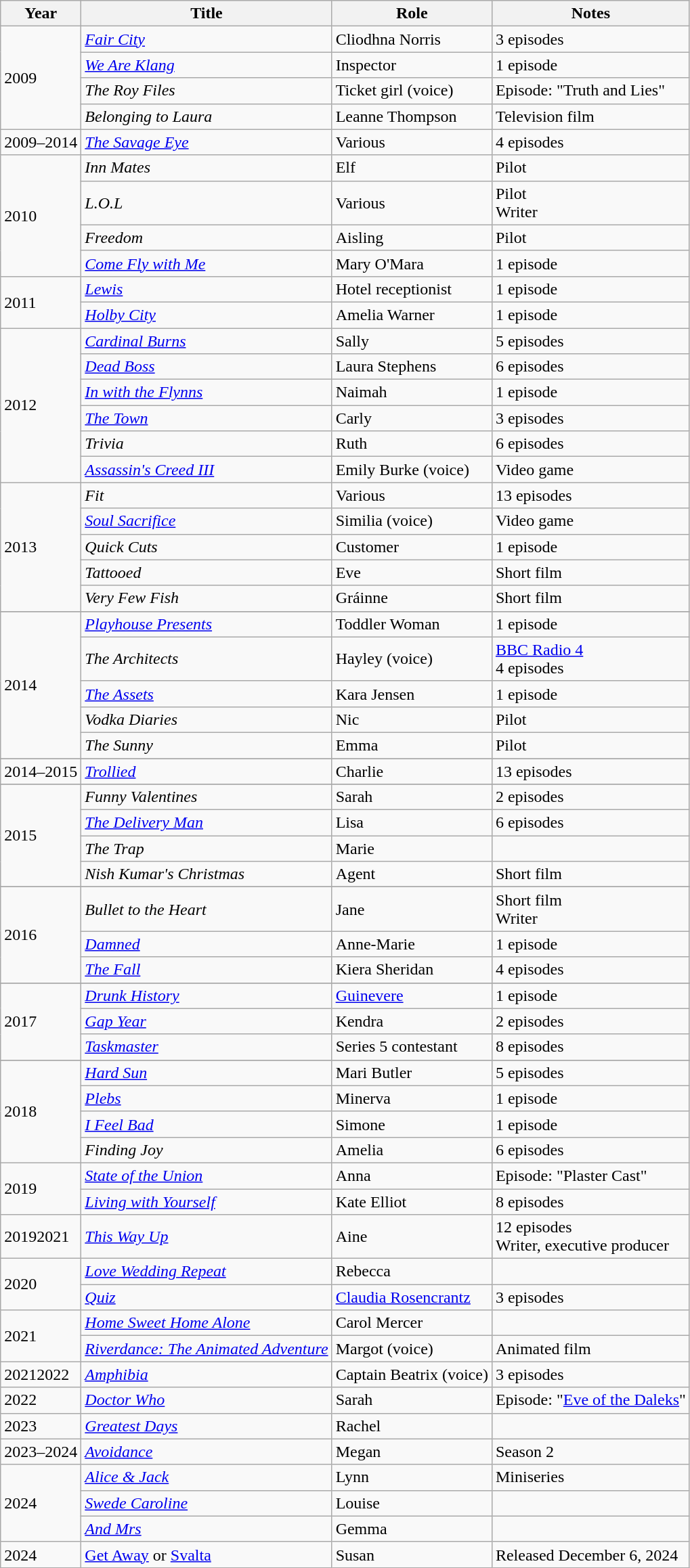<table class="wikitable">
<tr>
<th>Year</th>
<th>Title</th>
<th>Role</th>
<th class="unsortable">Notes</th>
</tr>
<tr>
<td rowspan="4">2009</td>
<td><em><a href='#'>Fair City</a></em></td>
<td>Cliodhna Norris</td>
<td>3 episodes</td>
</tr>
<tr>
<td><em><a href='#'>We Are Klang</a></em></td>
<td>Inspector</td>
<td>1 episode</td>
</tr>
<tr>
<td><em>The Roy Files</em></td>
<td>Ticket girl (voice)</td>
<td>Episode: "Truth and Lies"</td>
</tr>
<tr>
<td><em>Belonging to Laura</em></td>
<td>Leanne Thompson</td>
<td>Television film</td>
</tr>
<tr>
<td>2009–2014</td>
<td><em><a href='#'>The Savage Eye</a></em></td>
<td>Various</td>
<td>4 episodes</td>
</tr>
<tr>
<td rowspan="4">2010</td>
<td><em>Inn Mates</em></td>
<td>Elf</td>
<td>Pilot</td>
</tr>
<tr>
<td><em>L.O.L</em></td>
<td>Various</td>
<td>Pilot<br>Writer</td>
</tr>
<tr>
<td><em>Freedom</em></td>
<td>Aisling</td>
<td>Pilot</td>
</tr>
<tr>
<td><em><a href='#'>Come Fly with Me</a></em></td>
<td>Mary O'Mara</td>
<td>1 episode</td>
</tr>
<tr>
<td rowspan="2">2011</td>
<td><em><a href='#'>Lewis</a></em></td>
<td>Hotel receptionist</td>
<td>1 episode</td>
</tr>
<tr>
<td><em><a href='#'>Holby City</a></em></td>
<td>Amelia Warner</td>
<td>1 episode</td>
</tr>
<tr>
<td rowspan="6">2012</td>
<td><em><a href='#'>Cardinal Burns</a></em></td>
<td>Sally</td>
<td>5 episodes</td>
</tr>
<tr>
<td><em><a href='#'>Dead Boss</a></em></td>
<td>Laura Stephens</td>
<td>6 episodes</td>
</tr>
<tr>
<td><em><a href='#'>In with the Flynns</a></em></td>
<td>Naimah</td>
<td>1 episode</td>
</tr>
<tr>
<td><em><a href='#'>The Town</a></em></td>
<td>Carly</td>
<td>3 episodes</td>
</tr>
<tr>
<td><em>Trivia</em></td>
<td>Ruth</td>
<td>6 episodes</td>
</tr>
<tr>
<td><em><a href='#'>Assassin's Creed III</a></em></td>
<td>Emily Burke (voice)</td>
<td>Video game</td>
</tr>
<tr>
<td rowspan="5">2013</td>
<td><em>Fit</em></td>
<td>Various</td>
<td>13 episodes</td>
</tr>
<tr>
<td><em><a href='#'>Soul Sacrifice</a></em></td>
<td>Similia (voice)</td>
<td>Video game</td>
</tr>
<tr>
<td><em>Quick Cuts</em></td>
<td>Customer</td>
<td>1 episode</td>
</tr>
<tr>
<td><em>Tattooed</em></td>
<td>Eve</td>
<td>Short film</td>
</tr>
<tr>
<td><em>Very Few Fish</em></td>
<td>Gráinne</td>
<td>Short film</td>
</tr>
<tr>
</tr>
<tr>
<td rowspan="5">2014</td>
<td><em><a href='#'>Playhouse Presents</a></em></td>
<td>Toddler Woman</td>
<td>1 episode</td>
</tr>
<tr>
<td><em>The Architects</em></td>
<td>Hayley (voice)</td>
<td><a href='#'>BBC Radio 4</a><br>4 episodes</td>
</tr>
<tr>
<td><em><a href='#'>The Assets</a></em></td>
<td>Kara Jensen</td>
<td>1 episode</td>
</tr>
<tr>
<td><em>Vodka Diaries</em></td>
<td>Nic</td>
<td>Pilot</td>
</tr>
<tr>
<td><em>The Sunny</em></td>
<td>Emma</td>
<td>Pilot</td>
</tr>
<tr>
</tr>
<tr>
<td>2014–2015</td>
<td><em><a href='#'>Trollied</a></em></td>
<td>Charlie</td>
<td>13 episodes</td>
</tr>
<tr>
</tr>
<tr>
<td rowspan="4">2015</td>
<td><em>Funny Valentines</em></td>
<td>Sarah</td>
<td>2 episodes</td>
</tr>
<tr>
<td><em><a href='#'>The Delivery Man</a></em></td>
<td>Lisa</td>
<td>6 episodes</td>
</tr>
<tr>
<td><em>The Trap</em></td>
<td>Marie</td>
<td></td>
</tr>
<tr>
<td><em>Nish Kumar's Christmas</em></td>
<td>Agent</td>
<td>Short film</td>
</tr>
<tr>
</tr>
<tr>
<td rowspan="3">2016</td>
<td><em>Bullet to the Heart</em></td>
<td>Jane</td>
<td>Short film<br>Writer</td>
</tr>
<tr>
<td><em><a href='#'>Damned</a></em></td>
<td>Anne-Marie</td>
<td>1 episode</td>
</tr>
<tr>
<td><em><a href='#'>The Fall</a></em></td>
<td>Kiera Sheridan</td>
<td>4 episodes</td>
</tr>
<tr>
</tr>
<tr>
<td rowspan="3">2017</td>
<td><em><a href='#'>Drunk History</a></em></td>
<td><a href='#'>Guinevere</a></td>
<td>1 episode</td>
</tr>
<tr>
<td><em><a href='#'>Gap Year</a></em></td>
<td>Kendra</td>
<td>2 episodes</td>
</tr>
<tr>
<td><em><a href='#'>Taskmaster</a></em></td>
<td>Series 5 contestant</td>
<td>8 episodes</td>
</tr>
<tr>
</tr>
<tr>
<td rowspan="4">2018</td>
<td><em><a href='#'>Hard Sun</a></em></td>
<td>Mari Butler</td>
<td>5 episodes</td>
</tr>
<tr>
<td><em><a href='#'>Plebs</a></em></td>
<td>Minerva</td>
<td>1 episode</td>
</tr>
<tr>
<td><em><a href='#'>I Feel Bad</a></em></td>
<td>Simone</td>
<td>1 episode</td>
</tr>
<tr>
<td><em>Finding Joy</em></td>
<td>Amelia</td>
<td>6 episodes</td>
</tr>
<tr>
<td rowspan="2">2019</td>
<td><em><a href='#'>State of the Union</a></em></td>
<td>Anna</td>
<td>Episode: "Plaster Cast"</td>
</tr>
<tr>
<td><em><a href='#'>Living with Yourself</a></em></td>
<td>Kate Elliot</td>
<td>8 episodes</td>
</tr>
<tr>
<td>20192021</td>
<td><em><a href='#'>This Way Up</a></em></td>
<td>Aine</td>
<td>12 episodes<br>Writer, executive producer</td>
</tr>
<tr>
<td rowspan="2">2020</td>
<td><em><a href='#'>Love Wedding Repeat</a></em></td>
<td>Rebecca</td>
<td></td>
</tr>
<tr>
<td><em><a href='#'>Quiz</a></em></td>
<td><a href='#'>Claudia Rosencrantz</a></td>
<td>3 episodes</td>
</tr>
<tr>
<td rowspan="2">2021</td>
<td><em><a href='#'>Home Sweet Home Alone</a></em></td>
<td>Carol Mercer</td>
<td></td>
</tr>
<tr>
<td><em><a href='#'>Riverdance: The Animated Adventure</a></em></td>
<td>Margot (voice)</td>
<td>Animated film</td>
</tr>
<tr>
<td>20212022</td>
<td><em><a href='#'>Amphibia</a></em></td>
<td>Captain Beatrix (voice)</td>
<td>3 episodes</td>
</tr>
<tr>
<td>2022</td>
<td><em><a href='#'>Doctor Who</a></em></td>
<td>Sarah</td>
<td>Episode: "<a href='#'>Eve of the Daleks</a>"</td>
</tr>
<tr>
<td>2023</td>
<td><em><a href='#'>Greatest Days</a></em></td>
<td>Rachel</td>
</tr>
<tr>
<td>2023–2024</td>
<td><em><a href='#'>Avoidance</a></em></td>
<td>Megan</td>
<td>Season 2</td>
</tr>
<tr>
<td rowspan="3">2024</td>
<td><em><a href='#'>Alice & Jack</a></em></td>
<td>Lynn</td>
<td>Miniseries</td>
</tr>
<tr>
<td><em><a href='#'>Swede Caroline</a></em></td>
<td>Louise</td>
<td></td>
</tr>
<tr>
<td><em><a href='#'>And Mrs</a></td>
<td>Gemma</td>
<td></td>
</tr>
<tr>
<td>2024</td>
<td></em><a href='#'>Get Away</a> or <a href='#'>Svalta</a><em></td>
<td>Susan</td>
<td>Released December 6, 2024 </td>
</tr>
</table>
